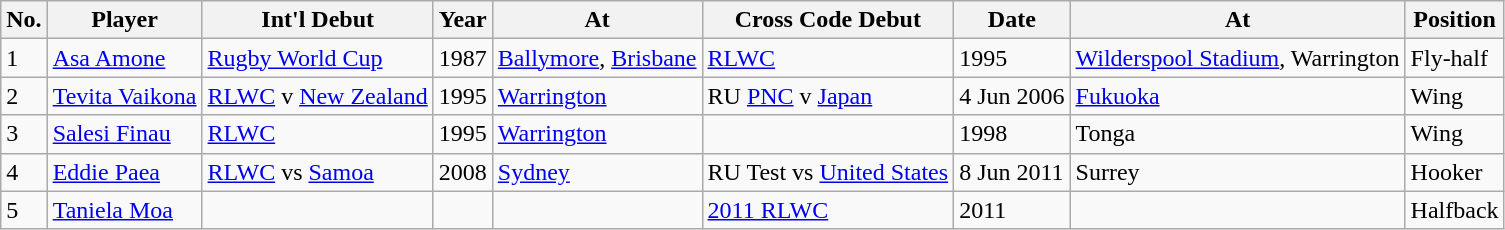<table class="wikitable" align="center">
<tr>
<th>No.</th>
<th>Player</th>
<th>Int'l Debut</th>
<th>Year</th>
<th>At</th>
<th>Cross Code Debut</th>
<th>Date</th>
<th>At</th>
<th>Position</th>
</tr>
<tr>
<td>1</td>
<td><a href='#'>Asa Amone</a></td>
<td><a href='#'>Rugby World Cup</a></td>
<td>1987</td>
<td><a href='#'>Ballymore</a>, <a href='#'>Brisbane</a></td>
<td><a href='#'>RLWC</a></td>
<td>1995</td>
<td><a href='#'>Wilderspool Stadium</a>, Warrington</td>
<td>Fly-half</td>
</tr>
<tr>
<td>2</td>
<td><a href='#'>Tevita Vaikona</a></td>
<td><a href='#'>RLWC</a> v <a href='#'>New Zealand</a></td>
<td>1995</td>
<td><a href='#'>Warrington</a></td>
<td>RU <a href='#'>PNC</a> v <a href='#'>Japan</a></td>
<td>4 Jun 2006</td>
<td><a href='#'>Fukuoka</a></td>
<td>Wing</td>
</tr>
<tr>
<td>3</td>
<td><a href='#'>Salesi Finau</a></td>
<td><a href='#'>RLWC</a></td>
<td>1995</td>
<td><a href='#'>Warrington</a></td>
<td></td>
<td>1998</td>
<td>Tonga</td>
<td>Wing</td>
</tr>
<tr>
<td>4</td>
<td><a href='#'>Eddie Paea</a></td>
<td><a href='#'>RLWC</a> vs <a href='#'>Samoa</a></td>
<td>2008</td>
<td><a href='#'>Sydney</a></td>
<td>RU Test vs <a href='#'>United States</a></td>
<td>8 Jun 2011</td>
<td>Surrey</td>
<td>Hooker</td>
</tr>
<tr>
<td>5</td>
<td><a href='#'>Taniela Moa</a></td>
<td></td>
<td></td>
<td></td>
<td><a href='#'>2011 RLWC</a></td>
<td>2011</td>
<td></td>
<td>Halfback</td>
</tr>
</table>
